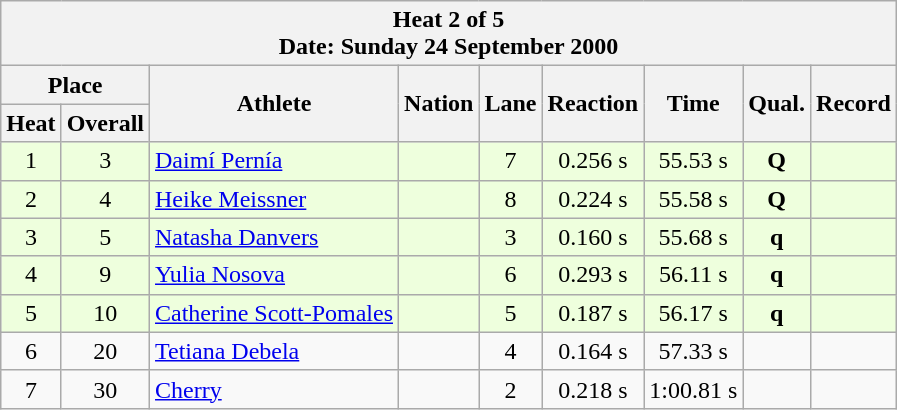<table class="wikitable sortable">
<tr>
<th colspan=9>Heat 2 of 5 <br> Date: Sunday 24 September 2000 <br></th>
</tr>
<tr>
<th colspan=2>Place</th>
<th rowspan=2>Athlete</th>
<th rowspan=2>Nation</th>
<th rowspan=2>Lane</th>
<th rowspan=2>Reaction</th>
<th rowspan=2>Time</th>
<th rowspan=2>Qual.</th>
<th rowspan=2>Record</th>
</tr>
<tr>
<th>Heat</th>
<th>Overall</th>
</tr>
<tr bgcolor = "eeffdd">
<td align="center">1</td>
<td align="center">3</td>
<td align="left"><a href='#'>Daimí Pernía</a></td>
<td align="left"></td>
<td align="center">7</td>
<td align="center">0.256 s</td>
<td align="center">55.53 s</td>
<td align="center"><strong>Q</strong></td>
<td align="center"></td>
</tr>
<tr bgcolor = "eeffdd">
<td align="center">2</td>
<td align="center">4</td>
<td align="left"><a href='#'>Heike Meissner</a></td>
<td align="left"></td>
<td align="center">8</td>
<td align="center">0.224 s</td>
<td align="center">55.58 s</td>
<td align="center"><strong>Q</strong></td>
<td align="center"></td>
</tr>
<tr bgcolor = "eeffdd">
<td align="center">3</td>
<td align="center">5</td>
<td align="left"><a href='#'>Natasha Danvers</a></td>
<td align="left"></td>
<td align="center">3</td>
<td align="center">0.160 s</td>
<td align="center">55.68 s</td>
<td align="center"><strong>q</strong></td>
<td align="center"></td>
</tr>
<tr bgcolor = "eeffdd">
<td align="center">4</td>
<td align="center">9</td>
<td align="left"><a href='#'>Yulia Nosova</a></td>
<td align="left"></td>
<td align="center">6</td>
<td align="center">0.293 s</td>
<td align="center">56.11 s</td>
<td align="center"><strong>q</strong></td>
<td align="center"></td>
</tr>
<tr bgcolor = "eeffdd">
<td align="center">5</td>
<td align="center">10</td>
<td align="left"><a href='#'>Catherine Scott-Pomales</a></td>
<td align="left"></td>
<td align="center">5</td>
<td align="center">0.187 s</td>
<td align="center">56.17 s</td>
<td align="center"><strong>q</strong></td>
<td align="center"></td>
</tr>
<tr>
<td align="center">6</td>
<td align="center">20</td>
<td align="left"><a href='#'>Tetiana Debela</a></td>
<td align="left"></td>
<td align="center">4</td>
<td align="center">0.164 s</td>
<td align="center">57.33 s</td>
<td align="center"></td>
<td align="center"></td>
</tr>
<tr>
<td align="center">7</td>
<td align="center">30</td>
<td align="left"><a href='#'>Cherry</a></td>
<td align="left"></td>
<td align="center">2</td>
<td align="center">0.218 s</td>
<td align="center">1:00.81 s</td>
<td align="center"></td>
<td align="center"></td>
</tr>
</table>
